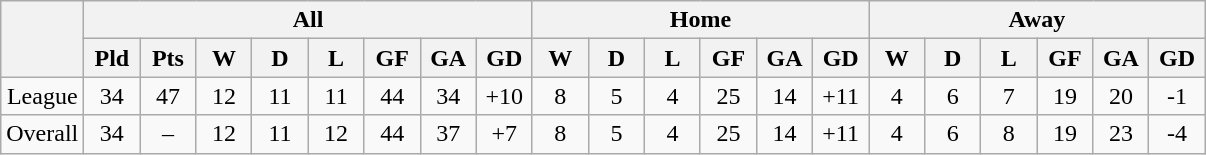<table class="wikitable" style="text-align:center">
<tr>
<th rowspan=2></th>
<th colspan=8>All</th>
<th colspan=6>Home</th>
<th colspan=6>Away</th>
</tr>
<tr>
<th width=30>Pld</th>
<th width=30>Pts</th>
<th width=30>W</th>
<th width=30>D</th>
<th width=30>L</th>
<th width=30>GF</th>
<th width=30>GA</th>
<th width=30>GD</th>
<th width=30>W</th>
<th width=30>D</th>
<th width=30>L</th>
<th width=30>GF</th>
<th width=30>GA</th>
<th width=30>GD</th>
<th width=30>W</th>
<th width=30>D</th>
<th width=30>L</th>
<th width=30>GF</th>
<th width=30>GA</th>
<th width=30>GD</th>
</tr>
<tr>
<td>League</td>
<td>34</td>
<td>47</td>
<td>12</td>
<td>11</td>
<td>11</td>
<td>44</td>
<td>34</td>
<td>+10</td>
<td>8</td>
<td>5</td>
<td>4</td>
<td>25</td>
<td>14</td>
<td>+11</td>
<td>4</td>
<td>6</td>
<td>7</td>
<td>19</td>
<td>20</td>
<td>-1</td>
</tr>
<tr>
<td>Overall</td>
<td>34</td>
<td>–</td>
<td>12</td>
<td>11</td>
<td>12</td>
<td>44</td>
<td>37</td>
<td>+7</td>
<td>8</td>
<td>5</td>
<td>4</td>
<td>25</td>
<td>14</td>
<td>+11</td>
<td>4</td>
<td>6</td>
<td>8</td>
<td>19</td>
<td>23</td>
<td>-4</td>
</tr>
</table>
